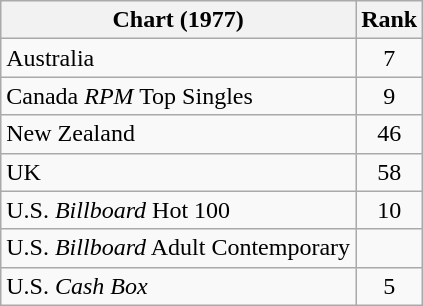<table class="wikitable sortable">
<tr>
<th align="left">Chart (1977)</th>
<th style="text-align:center;">Rank</th>
</tr>
<tr>
<td>Australia </td>
<td style="text-align:center;">7</td>
</tr>
<tr>
<td>Canada <em>RPM</em> Top Singles </td>
<td style="text-align:center;">9</td>
</tr>
<tr>
<td>New Zealand </td>
<td style="text-align:center;">46</td>
</tr>
<tr>
<td>UK </td>
<td style="text-align:center;">58</td>
</tr>
<tr>
<td>U.S. <em>Billboard</em> Hot 100 </td>
<td style="text-align:center;">10</td>
</tr>
<tr>
<td>U.S. <em>Billboard</em> Adult Contemporary </td>
<td></td>
</tr>
<tr>
<td>U.S. <em>Cash Box</em> </td>
<td style="text-align:center;">5</td>
</tr>
</table>
